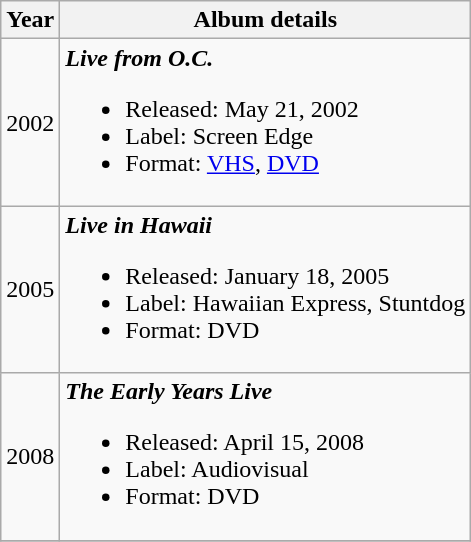<table class ="wikitable">
<tr>
<th>Year</th>
<th>Album details</th>
</tr>
<tr>
<td>2002</td>
<td><strong><em>Live from O.C.</em></strong><br><ul><li>Released: May 21, 2002</li><li>Label: Screen Edge</li><li>Format: <a href='#'>VHS</a>, <a href='#'>DVD</a></li></ul></td>
</tr>
<tr>
<td>2005</td>
<td><strong><em>Live in Hawaii</em></strong><br><ul><li>Released: January 18, 2005</li><li>Label: Hawaiian Express, Stuntdog</li><li>Format: DVD</li></ul></td>
</tr>
<tr>
<td>2008</td>
<td><strong><em>The Early Years Live</em></strong><br><ul><li>Released: April 15, 2008</li><li>Label: Audiovisual</li><li>Format: DVD</li></ul></td>
</tr>
<tr>
</tr>
</table>
